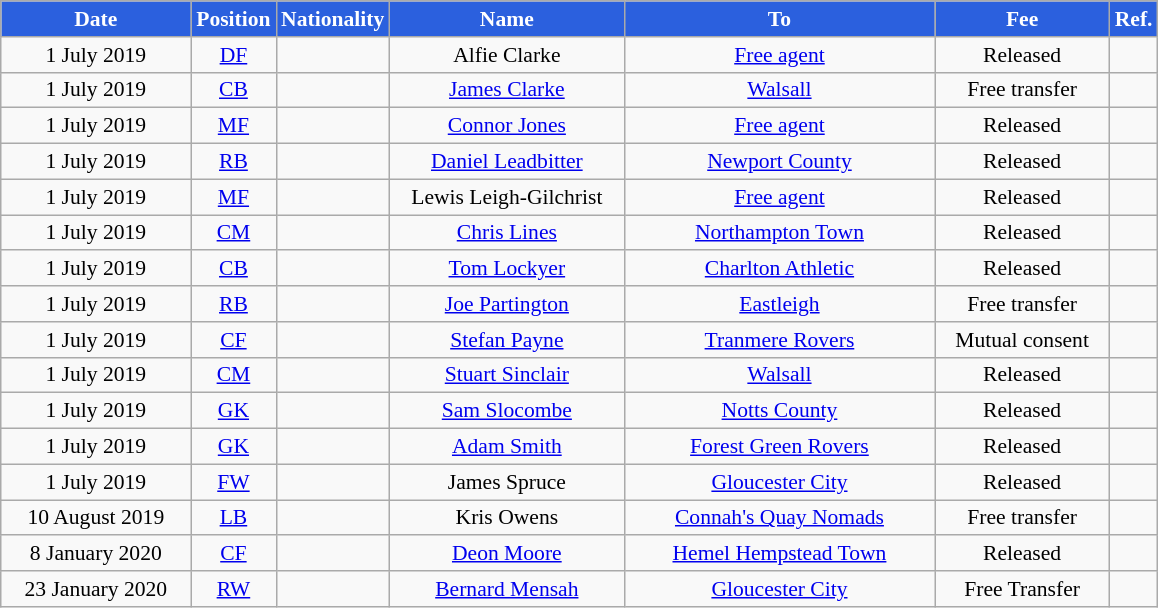<table class="wikitable"  style="text-align:center; font-size:90%; ">
<tr>
<th style="background:#2B60DE; color:#FFFFFF; width:120px;">Date</th>
<th style="background:#2B60DE; color:#FFFFFF; width:50px;">Position</th>
<th style="background:#2B60DE; color:#FFFFFF; width:50px;">Nationality</th>
<th style="background:#2B60DE; color:#FFFFFF; width:150px;">Name</th>
<th style="background:#2B60DE; color:#FFFFFF; width:200px;">To</th>
<th style="background:#2B60DE; color:#FFFFFF; width:110px;">Fee</th>
<th style="background:#2B60DE; color:#FFFFFF; width:25px;">Ref.</th>
</tr>
<tr>
<td>1 July 2019</td>
<td><a href='#'>DF</a></td>
<td></td>
<td>Alfie Clarke</td>
<td> <a href='#'>Free agent</a></td>
<td>Released</td>
<td></td>
</tr>
<tr>
<td>1 July 2019</td>
<td><a href='#'>CB</a></td>
<td></td>
<td><a href='#'>James Clarke</a></td>
<td> <a href='#'>Walsall</a></td>
<td>Free transfer</td>
<td></td>
</tr>
<tr>
<td>1 July 2019</td>
<td><a href='#'>MF</a></td>
<td></td>
<td><a href='#'>Connor Jones</a></td>
<td> <a href='#'>Free agent</a></td>
<td>Released</td>
<td></td>
</tr>
<tr>
<td>1 July 2019</td>
<td><a href='#'>RB</a></td>
<td></td>
<td><a href='#'>Daniel Leadbitter</a></td>
<td> <a href='#'>Newport County</a></td>
<td>Released</td>
<td></td>
</tr>
<tr>
<td>1 July 2019</td>
<td><a href='#'>MF</a></td>
<td></td>
<td>Lewis Leigh-Gilchrist</td>
<td> <a href='#'>Free agent</a></td>
<td>Released</td>
<td></td>
</tr>
<tr>
<td>1 July 2019</td>
<td><a href='#'>CM</a></td>
<td></td>
<td><a href='#'>Chris Lines</a></td>
<td> <a href='#'>Northampton Town</a></td>
<td>Released</td>
<td></td>
</tr>
<tr>
<td>1 July 2019</td>
<td><a href='#'>CB</a></td>
<td></td>
<td><a href='#'>Tom Lockyer</a></td>
<td> <a href='#'>Charlton Athletic</a></td>
<td>Released</td>
<td></td>
</tr>
<tr>
<td>1 July 2019</td>
<td><a href='#'>RB</a></td>
<td></td>
<td><a href='#'>Joe Partington</a></td>
<td> <a href='#'>Eastleigh</a></td>
<td>Free transfer</td>
<td></td>
</tr>
<tr>
<td>1 July 2019</td>
<td><a href='#'>CF</a></td>
<td></td>
<td><a href='#'>Stefan Payne</a></td>
<td> <a href='#'>Tranmere Rovers</a></td>
<td>Mutual consent</td>
<td></td>
</tr>
<tr>
<td>1 July 2019</td>
<td><a href='#'>CM</a></td>
<td></td>
<td><a href='#'>Stuart Sinclair</a></td>
<td> <a href='#'>Walsall</a></td>
<td>Released</td>
<td></td>
</tr>
<tr>
<td>1 July 2019</td>
<td><a href='#'>GK</a></td>
<td></td>
<td><a href='#'>Sam Slocombe</a></td>
<td> <a href='#'>Notts County</a></td>
<td>Released</td>
<td></td>
</tr>
<tr>
<td>1 July 2019</td>
<td><a href='#'>GK</a></td>
<td></td>
<td><a href='#'>Adam Smith</a></td>
<td> <a href='#'>Forest Green Rovers</a></td>
<td>Released</td>
<td></td>
</tr>
<tr>
<td>1 July 2019</td>
<td><a href='#'>FW</a></td>
<td></td>
<td>James Spruce</td>
<td> <a href='#'>Gloucester City</a></td>
<td>Released</td>
<td></td>
</tr>
<tr>
<td>10 August 2019</td>
<td><a href='#'>LB</a></td>
<td></td>
<td>Kris Owens</td>
<td> <a href='#'>Connah's Quay Nomads</a></td>
<td>Free transfer</td>
<td></td>
</tr>
<tr>
<td>8 January 2020</td>
<td><a href='#'>CF</a></td>
<td></td>
<td><a href='#'>Deon Moore</a></td>
<td> <a href='#'>Hemel Hempstead Town</a></td>
<td>Released</td>
<td></td>
</tr>
<tr>
<td>23 January 2020</td>
<td><a href='#'>RW</a></td>
<td></td>
<td><a href='#'>Bernard Mensah</a></td>
<td> <a href='#'>Gloucester City</a></td>
<td>Free Transfer</td>
<td></td>
</tr>
</table>
